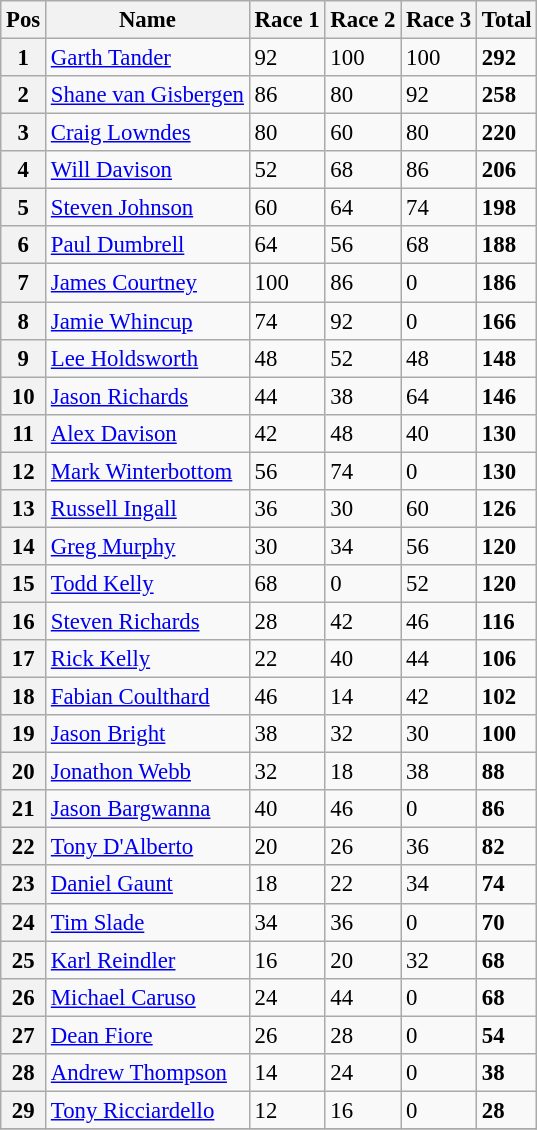<table class="wikitable" style="font-size: 95%;">
<tr>
<th>Pos</th>
<th>Name</th>
<th>Race 1</th>
<th>Race 2</th>
<th>Race 3</th>
<th>Total</th>
</tr>
<tr>
<th>1</th>
<td><a href='#'>Garth Tander</a></td>
<td>92</td>
<td>100</td>
<td>100</td>
<td><strong>292</strong></td>
</tr>
<tr>
<th>2</th>
<td><a href='#'>Shane van Gisbergen</a></td>
<td>86</td>
<td>80</td>
<td>92</td>
<td><strong>258</strong></td>
</tr>
<tr>
<th>3</th>
<td><a href='#'>Craig Lowndes</a></td>
<td>80</td>
<td>60</td>
<td>80</td>
<td><strong>220</strong></td>
</tr>
<tr>
<th>4</th>
<td><a href='#'>Will Davison</a></td>
<td>52</td>
<td>68</td>
<td>86</td>
<td><strong>206</strong></td>
</tr>
<tr>
<th>5</th>
<td><a href='#'>Steven Johnson</a></td>
<td>60</td>
<td>64</td>
<td>74</td>
<td><strong>198</strong></td>
</tr>
<tr>
<th>6</th>
<td><a href='#'>Paul Dumbrell</a></td>
<td>64</td>
<td>56</td>
<td>68</td>
<td><strong>188</strong></td>
</tr>
<tr>
<th>7</th>
<td><a href='#'>James Courtney</a></td>
<td>100</td>
<td>86</td>
<td>0</td>
<td><strong>186</strong></td>
</tr>
<tr>
<th>8</th>
<td><a href='#'>Jamie Whincup</a></td>
<td>74</td>
<td>92</td>
<td>0</td>
<td><strong>166</strong></td>
</tr>
<tr>
<th>9</th>
<td><a href='#'>Lee Holdsworth</a></td>
<td>48</td>
<td>52</td>
<td>48</td>
<td><strong>148</strong></td>
</tr>
<tr>
<th>10</th>
<td><a href='#'>Jason Richards</a></td>
<td>44</td>
<td>38</td>
<td>64</td>
<td><strong>146</strong></td>
</tr>
<tr>
<th>11</th>
<td><a href='#'>Alex Davison</a></td>
<td>42</td>
<td>48</td>
<td>40</td>
<td><strong>130</strong></td>
</tr>
<tr>
<th>12</th>
<td><a href='#'>Mark Winterbottom</a></td>
<td>56</td>
<td>74</td>
<td>0</td>
<td><strong>130</strong></td>
</tr>
<tr>
<th>13</th>
<td><a href='#'>Russell Ingall</a></td>
<td>36</td>
<td>30</td>
<td>60</td>
<td><strong>126</strong></td>
</tr>
<tr>
<th>14</th>
<td><a href='#'>Greg Murphy</a></td>
<td>30</td>
<td>34</td>
<td>56</td>
<td><strong>120</strong></td>
</tr>
<tr>
<th>15</th>
<td><a href='#'>Todd Kelly</a></td>
<td>68</td>
<td>0</td>
<td>52</td>
<td><strong>120</strong></td>
</tr>
<tr>
<th>16</th>
<td><a href='#'>Steven Richards</a></td>
<td>28</td>
<td>42</td>
<td>46</td>
<td><strong>116</strong></td>
</tr>
<tr>
<th>17</th>
<td><a href='#'>Rick Kelly</a></td>
<td>22</td>
<td>40</td>
<td>44</td>
<td><strong>106</strong></td>
</tr>
<tr>
<th>18</th>
<td><a href='#'>Fabian Coulthard</a></td>
<td>46</td>
<td>14</td>
<td>42</td>
<td><strong>102</strong></td>
</tr>
<tr>
<th>19</th>
<td><a href='#'>Jason Bright</a></td>
<td>38</td>
<td>32</td>
<td>30</td>
<td><strong>100</strong></td>
</tr>
<tr>
<th>20</th>
<td><a href='#'>Jonathon Webb</a></td>
<td>32</td>
<td>18</td>
<td>38</td>
<td><strong>88</strong></td>
</tr>
<tr>
<th>21</th>
<td><a href='#'>Jason Bargwanna</a></td>
<td>40</td>
<td>46</td>
<td>0</td>
<td><strong>86</strong></td>
</tr>
<tr>
<th>22</th>
<td><a href='#'>Tony D'Alberto</a></td>
<td>20</td>
<td>26</td>
<td>36</td>
<td><strong>82</strong></td>
</tr>
<tr>
<th>23</th>
<td><a href='#'>Daniel Gaunt</a></td>
<td>18</td>
<td>22</td>
<td>34</td>
<td><strong>74</strong></td>
</tr>
<tr>
<th>24</th>
<td><a href='#'>Tim Slade</a></td>
<td>34</td>
<td>36</td>
<td>0</td>
<td><strong>70</strong></td>
</tr>
<tr>
<th>25</th>
<td><a href='#'>Karl Reindler</a></td>
<td>16</td>
<td>20</td>
<td>32</td>
<td><strong>68</strong></td>
</tr>
<tr>
<th>26</th>
<td><a href='#'>Michael Caruso</a></td>
<td>24</td>
<td>44</td>
<td>0</td>
<td><strong>68</strong></td>
</tr>
<tr>
<th>27</th>
<td><a href='#'>Dean Fiore</a></td>
<td>26</td>
<td>28</td>
<td>0</td>
<td><strong>54</strong></td>
</tr>
<tr>
<th>28</th>
<td><a href='#'>Andrew Thompson</a></td>
<td>14</td>
<td>24</td>
<td>0</td>
<td><strong>38</strong></td>
</tr>
<tr>
<th>29</th>
<td><a href='#'>Tony Ricciardello</a></td>
<td>12</td>
<td>16</td>
<td>0</td>
<td><strong>28</strong></td>
</tr>
<tr>
</tr>
</table>
